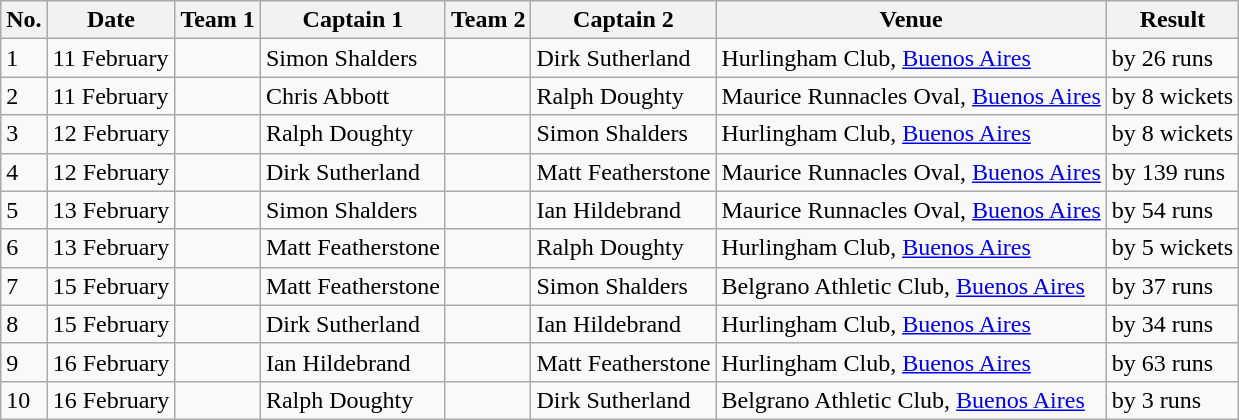<table class="wikitable">
<tr>
<th>No.</th>
<th>Date</th>
<th>Team 1</th>
<th>Captain 1</th>
<th>Team 2</th>
<th>Captain 2</th>
<th>Venue</th>
<th>Result</th>
</tr>
<tr>
<td>1</td>
<td>11 February</td>
<td></td>
<td>Simon Shalders</td>
<td></td>
<td>Dirk Sutherland</td>
<td>Hurlingham Club, <a href='#'>Buenos Aires</a></td>
<td> by 26 runs</td>
</tr>
<tr>
<td>2</td>
<td>11 February</td>
<td></td>
<td>Chris Abbott</td>
<td></td>
<td>Ralph Doughty</td>
<td>Maurice Runnacles Oval, <a href='#'>Buenos Aires</a></td>
<td> by 8 wickets</td>
</tr>
<tr>
<td>3</td>
<td>12 February</td>
<td></td>
<td>Ralph Doughty</td>
<td></td>
<td>Simon Shalders</td>
<td>Hurlingham Club, <a href='#'>Buenos Aires</a></td>
<td> by 8 wickets</td>
</tr>
<tr>
<td>4</td>
<td>12 February</td>
<td></td>
<td>Dirk Sutherland</td>
<td></td>
<td>Matt Featherstone</td>
<td>Maurice Runnacles Oval, <a href='#'>Buenos Aires</a></td>
<td> by 139 runs</td>
</tr>
<tr>
<td>5</td>
<td>13 February</td>
<td></td>
<td>Simon Shalders</td>
<td></td>
<td>Ian Hildebrand</td>
<td>Maurice Runnacles Oval, <a href='#'>Buenos Aires</a></td>
<td> by 54 runs</td>
</tr>
<tr>
<td>6</td>
<td>13 February</td>
<td></td>
<td>Matt Featherstone</td>
<td></td>
<td>Ralph Doughty</td>
<td>Hurlingham Club, <a href='#'>Buenos Aires</a></td>
<td> by 5 wickets</td>
</tr>
<tr>
<td>7</td>
<td>15 February</td>
<td></td>
<td>Matt Featherstone</td>
<td></td>
<td>Simon Shalders</td>
<td>Belgrano Athletic Club, <a href='#'>Buenos Aires</a></td>
<td> by 37 runs</td>
</tr>
<tr>
<td>8</td>
<td>15 February</td>
<td></td>
<td>Dirk Sutherland</td>
<td></td>
<td>Ian Hildebrand</td>
<td>Hurlingham Club, <a href='#'>Buenos Aires</a></td>
<td> by 34 runs</td>
</tr>
<tr>
<td>9</td>
<td>16 February</td>
<td></td>
<td>Ian Hildebrand</td>
<td></td>
<td>Matt Featherstone</td>
<td>Hurlingham Club, <a href='#'>Buenos Aires</a></td>
<td> by 63 runs</td>
</tr>
<tr>
<td>10</td>
<td>16 February</td>
<td></td>
<td>Ralph Doughty</td>
<td></td>
<td>Dirk Sutherland</td>
<td>Belgrano Athletic Club, <a href='#'>Buenos Aires</a></td>
<td> by 3 runs</td>
</tr>
</table>
